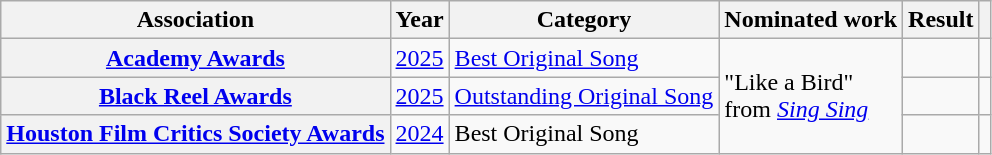<table class="wikitable sortable plainrowheaders">
<tr>
<th scope="col">Association</th>
<th scope="col">Year</th>
<th scope="col">Category</th>
<th scope="col">Nominated work</th>
<th scope="col">Result</th>
<th scope="col"></th>
</tr>
<tr>
<th scope=row><a href='#'>Academy Awards</a></th>
<td><a href='#'>2025</a></td>
<td><a href='#'>Best Original Song</a></td>
<td rowspan=3>"Like a Bird"<br>from <em><a href='#'>Sing Sing</a></em></td>
<td></td>
<td></td>
</tr>
<tr>
<th scope=row><a href='#'>Black Reel Awards</a></th>
<td><a href='#'>2025</a></td>
<td><a href='#'>Outstanding Original Song</a></td>
<td></td>
<td></td>
</tr>
<tr>
<th scope=row><a href='#'>Houston Film Critics Society Awards</a></th>
<td><a href='#'>2024</a></td>
<td>Best Original Song</td>
<td></td>
<td></td>
</tr>
</table>
